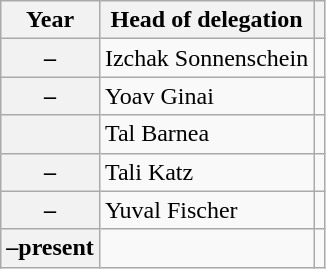<table class="wikitable plainrowheaders">
<tr>
<th>Year</th>
<th>Head of delegation</th>
<th></th>
</tr>
<tr>
<th scope="row">–</th>
<td>Izchak Sonnenschein</td>
<td></td>
</tr>
<tr>
<th scope="row">–</th>
<td>Yoav Ginai</td>
<td></td>
</tr>
<tr>
<th scope="row"></th>
<td>Tal Barnea</td>
<td></td>
</tr>
<tr>
<th scope="row">–</th>
<td>Tali Katz</td>
<td></td>
</tr>
<tr>
<th scope="row">–</th>
<td>Yuval Fischer</td>
<td></td>
</tr>
<tr>
<th scope="row">–present</th>
<td></td>
<td></td>
</tr>
</table>
